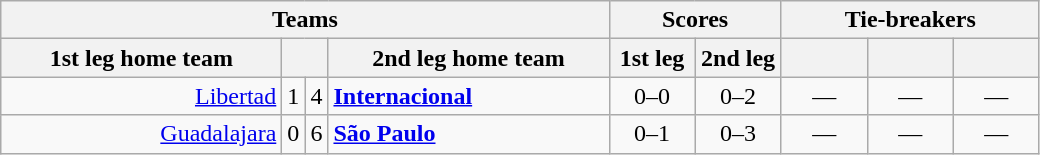<table class="wikitable" style="text-align: center;">
<tr>
<th colspan=4>Teams</th>
<th colspan=2>Scores</th>
<th colspan=3>Tie-breakers</th>
</tr>
<tr>
<th width="180">1st leg home team</th>
<th colspan=2></th>
<th width="180">2nd leg home team</th>
<th width="50">1st leg</th>
<th width="50">2nd leg</th>
<th width="50"></th>
<th width="50"></th>
<th width="50"></th>
</tr>
<tr>
<td align=right><a href='#'>Libertad</a> </td>
<td>1</td>
<td>4</td>
<td align=left> <strong><a href='#'>Internacional</a></strong></td>
<td>0–0</td>
<td>0–2</td>
<td>—</td>
<td>—</td>
<td>—</td>
</tr>
<tr>
<td align=right><a href='#'>Guadalajara</a> </td>
<td>0</td>
<td>6</td>
<td align=left> <strong><a href='#'>São Paulo</a></strong></td>
<td>0–1</td>
<td>0–3</td>
<td>—</td>
<td>—</td>
<td>—</td>
</tr>
</table>
